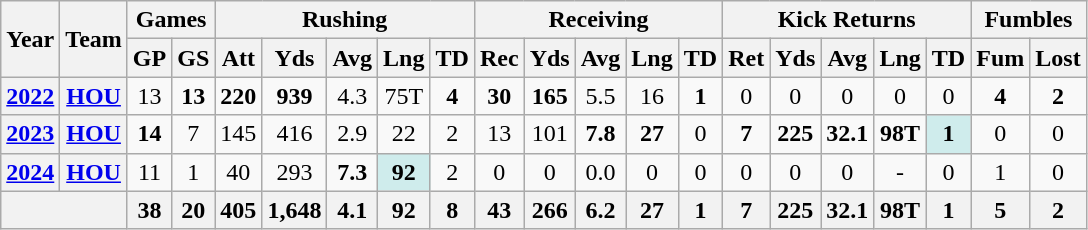<table class="wikitable" style="text-align: center;">
<tr>
<th rowspan="2">Year</th>
<th rowspan="2">Team</th>
<th colspan="2">Games</th>
<th colspan="5">Rushing</th>
<th colspan="5">Receiving</th>
<th colspan="5">Kick Returns</th>
<th colspan="2">Fumbles</th>
</tr>
<tr>
<th>GP</th>
<th>GS</th>
<th>Att</th>
<th>Yds</th>
<th>Avg</th>
<th>Lng</th>
<th>TD</th>
<th>Rec</th>
<th>Yds</th>
<th>Avg</th>
<th>Lng</th>
<th>TD</th>
<th>Ret</th>
<th>Yds</th>
<th>Avg</th>
<th>Lng</th>
<th>TD</th>
<th>Fum</th>
<th>Lost</th>
</tr>
<tr>
<th><a href='#'>2022</a></th>
<th><a href='#'>HOU</a></th>
<td>13</td>
<td><strong>13</strong></td>
<td><strong>220</strong></td>
<td><strong>939</strong></td>
<td>4.3</td>
<td>75T</td>
<td><strong>4</strong></td>
<td><strong>30</strong></td>
<td><strong>165</strong></td>
<td>5.5</td>
<td>16</td>
<td><strong>1</strong></td>
<td>0</td>
<td>0</td>
<td>0</td>
<td>0</td>
<td>0</td>
<td><strong>4</strong></td>
<td><strong>2</strong></td>
</tr>
<tr>
<th><a href='#'>2023</a></th>
<th><a href='#'>HOU</a></th>
<td><strong>14</strong></td>
<td>7</td>
<td>145</td>
<td>416</td>
<td>2.9</td>
<td>22</td>
<td>2</td>
<td>13</td>
<td>101</td>
<td><strong>7.8</strong></td>
<td><strong>27</strong></td>
<td>0</td>
<td><strong>7</strong></td>
<td><strong>225</strong></td>
<td><strong>32.1</strong></td>
<td><strong>98T</strong></td>
<td style="background:#cfecec;"><strong>1</strong></td>
<td>0</td>
<td>0</td>
</tr>
<tr>
<th><a href='#'>2024</a></th>
<th><a href='#'>HOU</a></th>
<td>11</td>
<td>1</td>
<td>40</td>
<td>293</td>
<td><strong>7.3</strong></td>
<td style="background:#cfecec;"><strong>92</strong></td>
<td>2</td>
<td>0</td>
<td>0</td>
<td>0.0</td>
<td>0</td>
<td>0</td>
<td>0</td>
<td>0</td>
<td>0</td>
<td>-</td>
<td>0</td>
<td>1</td>
<td>0</td>
</tr>
<tr>
<th colspan="2"></th>
<th>38</th>
<th>20</th>
<th>405</th>
<th>1,648</th>
<th>4.1</th>
<th>92</th>
<th>8</th>
<th>43</th>
<th>266</th>
<th>6.2</th>
<th>27</th>
<th>1</th>
<th>7</th>
<th>225</th>
<th>32.1</th>
<th>98T</th>
<th>1</th>
<th>5</th>
<th>2</th>
</tr>
</table>
